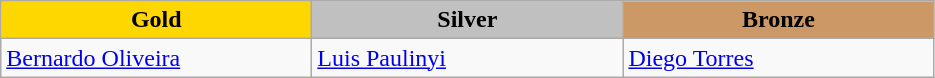<table class="wikitable" style="text-align:left">
<tr align="center">
<td width=200 bgcolor=gold><strong>Gold</strong></td>
<td width=200 bgcolor=silver><strong>Silver</strong></td>
<td width=200 bgcolor=CC9966><strong>Bronze</strong></td>
</tr>
<tr>
<td><a href='#'>Bernardo Oliveira</a><br><em></em></td>
<td><a href='#'>Luis Paulinyi</a><br><em></em></td>
<td><a href='#'>Diego Torres</a><br><em></em></td>
</tr>
</table>
